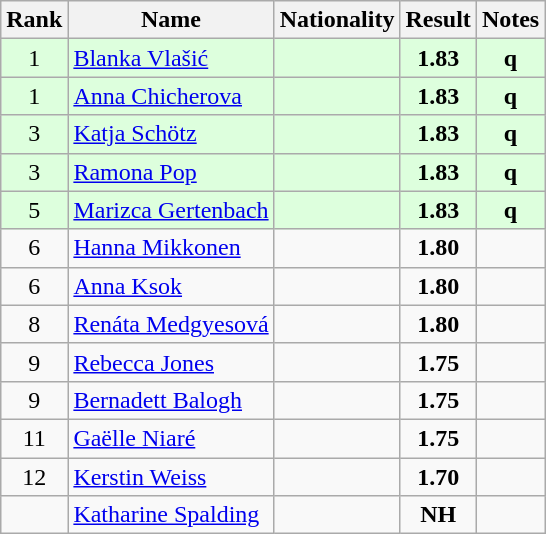<table class="wikitable sortable" style="text-align:center">
<tr>
<th>Rank</th>
<th>Name</th>
<th>Nationality</th>
<th>Result</th>
<th>Notes</th>
</tr>
<tr bgcolor=ddffdd>
<td>1</td>
<td align=left><a href='#'>Blanka Vlašić</a></td>
<td align=left></td>
<td><strong>1.83</strong></td>
<td><strong>q</strong></td>
</tr>
<tr bgcolor=ddffdd>
<td>1</td>
<td align=left><a href='#'>Anna Chicherova</a></td>
<td align=left></td>
<td><strong>1.83</strong></td>
<td><strong>q</strong></td>
</tr>
<tr bgcolor=ddffdd>
<td>3</td>
<td align=left><a href='#'>Katja Schötz</a></td>
<td align=left></td>
<td><strong>1.83</strong></td>
<td><strong>q</strong></td>
</tr>
<tr bgcolor=ddffdd>
<td>3</td>
<td align=left><a href='#'>Ramona Pop</a></td>
<td align=left></td>
<td><strong>1.83</strong></td>
<td><strong>q</strong></td>
</tr>
<tr bgcolor=ddffdd>
<td>5</td>
<td align=left><a href='#'>Marizca Gertenbach</a></td>
<td align=left></td>
<td><strong>1.83</strong></td>
<td><strong>q</strong></td>
</tr>
<tr>
<td>6</td>
<td align=left><a href='#'>Hanna Mikkonen</a></td>
<td align=left></td>
<td><strong>1.80</strong></td>
<td></td>
</tr>
<tr>
<td>6</td>
<td align=left><a href='#'>Anna Ksok</a></td>
<td align=left></td>
<td><strong>1.80</strong></td>
<td></td>
</tr>
<tr>
<td>8</td>
<td align=left><a href='#'>Renáta Medgyesová</a></td>
<td align=left></td>
<td><strong>1.80</strong></td>
<td></td>
</tr>
<tr>
<td>9</td>
<td align=left><a href='#'>Rebecca Jones</a></td>
<td align=left></td>
<td><strong>1.75</strong></td>
<td></td>
</tr>
<tr>
<td>9</td>
<td align=left><a href='#'>Bernadett Balogh</a></td>
<td align=left></td>
<td><strong>1.75</strong></td>
<td></td>
</tr>
<tr>
<td>11</td>
<td align=left><a href='#'>Gaëlle Niaré</a></td>
<td align=left></td>
<td><strong>1.75</strong></td>
<td></td>
</tr>
<tr>
<td>12</td>
<td align=left><a href='#'>Kerstin Weiss</a></td>
<td align=left></td>
<td><strong>1.70</strong></td>
<td></td>
</tr>
<tr>
<td></td>
<td align=left><a href='#'>Katharine Spalding</a></td>
<td align=left></td>
<td><strong>NH</strong></td>
<td></td>
</tr>
</table>
